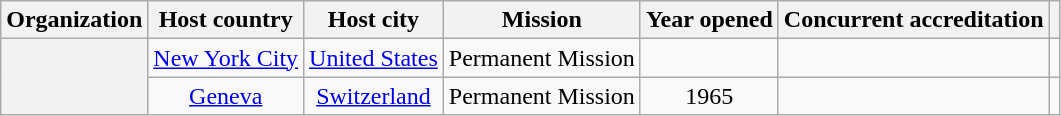<table class="wikitable plainrowheaders" style="text-align:center;">
<tr>
<th scope="col">Organization</th>
<th scope="col">Host country</th>
<th scope="col">Host city</th>
<th scope="col">Mission</th>
<th scope="col">Year opened</th>
<th scope="col">Concurrent accreditation</th>
<th scope="col"></th>
</tr>
<tr>
<th scope="row" rowspan="2"></th>
<td><a href='#'>New York City</a></td>
<td><a href='#'>United States</a></td>
<td>Permanent Mission</td>
<td></td>
<td></td>
<td></td>
</tr>
<tr>
<td><a href='#'>Geneva</a></td>
<td><a href='#'>Switzerland</a></td>
<td>Permanent Mission</td>
<td>1965</td>
<td></td>
<td></td>
</tr>
</table>
